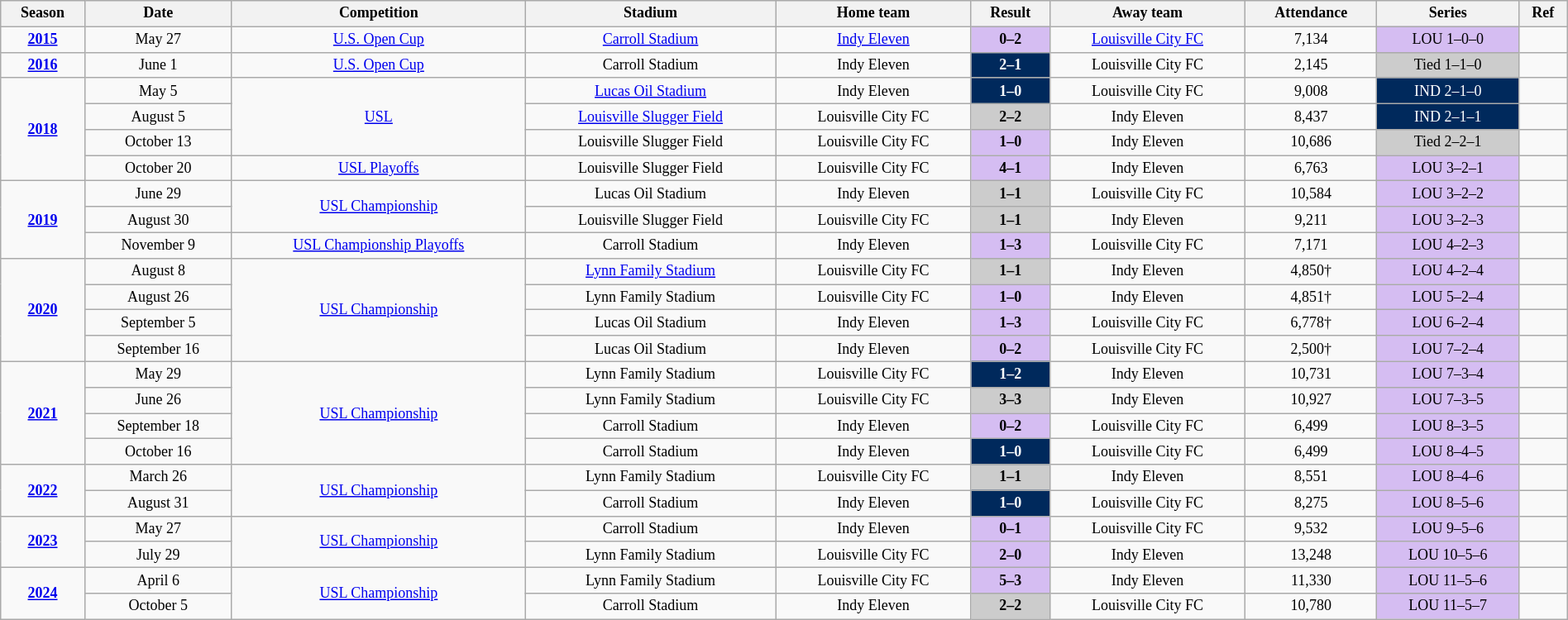<table class="wikitable" style="text-align: center; width: 100%; font-size: 12px">
<tr>
<th>Season</th>
<th>Date</th>
<th>Competition</th>
<th>Stadium</th>
<th>Home team</th>
<th>Result</th>
<th>Away team</th>
<th>Attendance</th>
<th>Series</th>
<th>Ref</th>
</tr>
<tr>
<td rowspan="1"><strong><a href='#'>2015</a></strong></td>
<td>May 27</td>
<td rowspan="1"><a href='#'>U.S. Open Cup</a></td>
<td><a href='#'>Carroll Stadium</a></td>
<td><a href='#'>Indy Eleven</a></td>
<td style="background:#D5BDF2;color:black;"><strong>0–2</strong></td>
<td><a href='#'>Louisville City FC</a></td>
<td>7,134</td>
<td style="background:#D5BDF2;color:black;">LOU 1–0–0</td>
<td></td>
</tr>
<tr>
<td rowspan="1"><strong><a href='#'>2016</a></strong></td>
<td>June 1</td>
<td rowspan="1"><a href='#'>U.S. Open Cup</a></td>
<td>Carroll Stadium</td>
<td>Indy Eleven</td>
<td style="background:#00295c;color:white;"><strong>2–1</strong></td>
<td>Louisville City FC</td>
<td>2,145</td>
<td style="background:#CCCCCC;color:black;">Tied 1–1–0</td>
<td></td>
</tr>
<tr>
<td rowspan="4"><strong><a href='#'>2018</a></strong></td>
<td>May 5</td>
<td rowspan="3"><a href='#'>USL</a></td>
<td><a href='#'>Lucas Oil Stadium</a></td>
<td>Indy Eleven</td>
<td style="background:#00295c;color:white;"><strong>1–0</strong></td>
<td>Louisville City FC</td>
<td>9,008</td>
<td style="background:#00295c;color:white;">IND 2–1–0</td>
<td></td>
</tr>
<tr>
<td>August 5</td>
<td><a href='#'>Louisville Slugger Field</a></td>
<td>Louisville City FC</td>
<td style="background:#CCCCCC;color:black;"><strong>2–2</strong></td>
<td>Indy Eleven</td>
<td>8,437</td>
<td style="background:#00295c;color:white;">IND 2–1–1</td>
<td></td>
</tr>
<tr>
<td>October 13</td>
<td>Louisville Slugger Field</td>
<td>Louisville City FC</td>
<td style="background:#D5BDF2;color:black;"><strong>1–0</strong></td>
<td>Indy Eleven</td>
<td>10,686</td>
<td style="background:#CCCCCC;color:black;">Tied 2–2–1</td>
<td></td>
</tr>
<tr>
<td>October 20</td>
<td rowspan="1"><a href='#'>USL Playoffs</a></td>
<td>Louisville Slugger Field</td>
<td>Louisville City FC</td>
<td style="background:#D5BDF2;color:black;"><strong>4–1</strong></td>
<td>Indy Eleven</td>
<td>6,763</td>
<td style="background:#D5BDF2;color:black;">LOU 3–2–1</td>
<td></td>
</tr>
<tr>
<td rowspan="3"><strong><a href='#'>2019</a></strong></td>
<td>June 29</td>
<td rowspan="2"><a href='#'>USL Championship</a></td>
<td>Lucas Oil Stadium</td>
<td>Indy Eleven</td>
<td style="background:#CCCCCC;color:black;"><strong>1–1</strong></td>
<td>Louisville City FC</td>
<td>10,584</td>
<td style="background:#D5BDF2;color:black;">LOU 3–2–2</td>
<td></td>
</tr>
<tr>
<td>August 30</td>
<td>Louisville Slugger Field</td>
<td>Louisville City FC</td>
<td style="background:#CCCCCC;color:black;"><strong>1–1</strong></td>
<td>Indy Eleven</td>
<td>9,211</td>
<td style="background:#D5BDF2;color:black;">LOU 3–2–3</td>
<td></td>
</tr>
<tr>
<td>November 9</td>
<td rowspan="1"><a href='#'>USL Championship Playoffs</a></td>
<td>Carroll Stadium</td>
<td>Indy Eleven</td>
<td style="background:#D5BDF2;color:black;"><strong>1–3</strong></td>
<td>Louisville City FC</td>
<td>7,171</td>
<td style="background:#D5BDF2;color:black;">LOU 4–2–3</td>
<td></td>
</tr>
<tr>
<td rowspan="4"><strong><a href='#'>2020</a></strong></td>
<td>August 8</td>
<td rowspan="4"><a href='#'>USL Championship</a></td>
<td><a href='#'>Lynn Family Stadium</a></td>
<td>Louisville City FC</td>
<td style="background:#CCCCCC;color:black;"><strong>1–1</strong></td>
<td>Indy Eleven</td>
<td>4,850†</td>
<td style="background:#D5BDF2;color:black;">LOU 4–2–4</td>
<td></td>
</tr>
<tr>
<td>August 26</td>
<td>Lynn Family Stadium</td>
<td>Louisville City FC</td>
<td style="background:#D5BDF2;color:black;"><strong>1–0</strong></td>
<td>Indy Eleven</td>
<td>4,851†</td>
<td style="background:#D5BDF2;color:black;">LOU 5–2–4</td>
<td></td>
</tr>
<tr>
<td>September 5</td>
<td>Lucas Oil Stadium</td>
<td>Indy Eleven</td>
<td style="background:#D5BDF2;color:black;"><strong>1–3</strong></td>
<td>Louisville City FC</td>
<td>6,778†</td>
<td style="background:#D5BDF2;color:black;">LOU 6–2–4</td>
<td></td>
</tr>
<tr>
<td>September 16</td>
<td>Lucas Oil Stadium</td>
<td>Indy Eleven</td>
<td style="background:#D5BDF2;color:black;"><strong>0–2</strong></td>
<td>Louisville City FC</td>
<td>2,500†</td>
<td style="background:#D5BDF2;color:black;">LOU 7–2–4</td>
<td></td>
</tr>
<tr>
<td rowspan="4"><strong><a href='#'>2021</a></strong></td>
<td>May 29</td>
<td rowspan="4"><a href='#'>USL Championship</a></td>
<td>Lynn Family Stadium</td>
<td>Louisville City FC</td>
<td style="background:#00295c;color:white;"><strong>1–2</strong></td>
<td>Indy Eleven</td>
<td>10,731</td>
<td style="background:#D5BDF2;color:black;">LOU 7–3–4</td>
<td></td>
</tr>
<tr>
<td>June 26</td>
<td>Lynn Family Stadium</td>
<td>Louisville City FC</td>
<td style="background:#CCCCCC;color:black;"><strong>3–3</strong></td>
<td>Indy Eleven</td>
<td>10,927</td>
<td style="background:#D5BDF2;color:black;">LOU 7–3–5</td>
<td></td>
</tr>
<tr>
<td>September 18</td>
<td>Carroll Stadium</td>
<td>Indy Eleven</td>
<td style="background:#D5BDF2;color:black;"><strong>0–2</strong></td>
<td>Louisville City FC</td>
<td>6,499</td>
<td style="background:#D5BDF2;color:black;">LOU 8–3–5</td>
<td></td>
</tr>
<tr>
<td>October 16</td>
<td>Carroll Stadium</td>
<td>Indy Eleven</td>
<td style="background:#00295c;color:white;"><strong>1–0</strong></td>
<td>Louisville City FC</td>
<td>6,499</td>
<td style="background:#D5BDF2;color:black;">LOU 8–4–5</td>
<td></td>
</tr>
<tr>
<td rowspan="2"><strong><a href='#'>2022</a></strong></td>
<td>March 26</td>
<td rowspan="2"><a href='#'>USL Championship</a></td>
<td>Lynn Family Stadium</td>
<td>Louisville City FC</td>
<td style="background:#CCCCCC;color:black;"><strong>1–1</strong></td>
<td>Indy Eleven</td>
<td>8,551</td>
<td style="background:#D5BDF2;color:black;">LOU 8–4–6</td>
<td></td>
</tr>
<tr>
<td>August 31</td>
<td>Carroll Stadium</td>
<td>Indy Eleven</td>
<td style="background:#00295c;color:white;"><strong>1–0</strong></td>
<td>Louisville City FC</td>
<td>8,275</td>
<td style="background:#D5BDF2;color:black;">LOU 8–5–6</td>
<td></td>
</tr>
<tr>
<td rowspan="2"><strong><a href='#'>2023</a></strong></td>
<td>May 27</td>
<td rowspan="2"><a href='#'>USL Championship</a></td>
<td>Carroll Stadium</td>
<td>Indy Eleven</td>
<td style="background:#D5BDF2;color:black;"><strong>0–1</strong></td>
<td>Louisville City FC</td>
<td>9,532</td>
<td style="background:#D5BDF2;color:black;">LOU 9–5–6</td>
<td></td>
</tr>
<tr>
<td>July 29</td>
<td>Lynn Family Stadium</td>
<td>Louisville City FC</td>
<td style="background:#D5BDF2;color:black;"><strong>2–0</strong></td>
<td>Indy Eleven</td>
<td>13,248</td>
<td style="background:#D5BDF2;color:black;">LOU 10–5–6</td>
<td></td>
</tr>
<tr>
<td rowspan="2"><strong><a href='#'>2024</a></strong></td>
<td>April 6</td>
<td rowspan="2"><a href='#'>USL Championship</a></td>
<td>Lynn Family Stadium</td>
<td>Louisville City FC</td>
<td style="background:#D5BDF2;color:black;"><strong>5–3</strong></td>
<td>Indy Eleven</td>
<td>11,330</td>
<td style="background:#D5BDF2;color:black;">LOU 11–5–6</td>
<td></td>
</tr>
<tr>
<td>October 5</td>
<td>Carroll Stadium</td>
<td>Indy Eleven</td>
<td style="background:#CCCCCC;color:black;"><strong>2–2</strong></td>
<td>Louisville City FC</td>
<td>10,780</td>
<td style="background:#D5BDF2;color:black;">LOU 11–5–7</td>
<td></td>
</tr>
</table>
